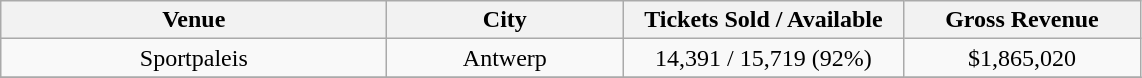<table class="wikitable" style="text-align:center;">
<tr>
<th width="250">Venue</th>
<th width="150">City</th>
<th width="180">Tickets Sold / Available</th>
<th width="150">Gross Revenue</th>
</tr>
<tr>
<td>Sportpaleis</td>
<td>Antwerp</td>
<td>14,391 / 15,719 (92%)</td>
<td>$1,865,020</td>
</tr>
<tr>
</tr>
</table>
